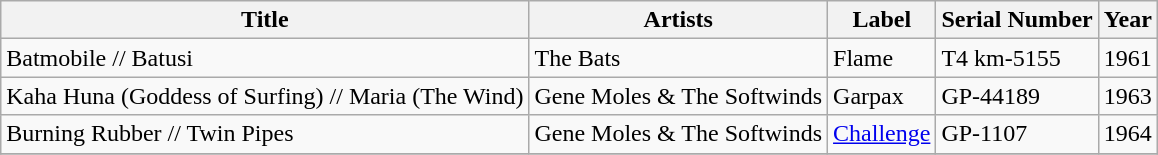<table class="wikitable">
<tr>
<th>Title</th>
<th>Artists</th>
<th>Label</th>
<th>Serial Number</th>
<th>Year</th>
</tr>
<tr>
<td>Batmobile // Batusi</td>
<td>The Bats</td>
<td>Flame</td>
<td>T4 km-5155</td>
<td>1961</td>
</tr>
<tr>
<td>Kaha Huna (Goddess of Surfing) // Maria (The Wind)</td>
<td>Gene Moles & The Softwinds</td>
<td>Garpax</td>
<td>GP-44189</td>
<td>1963</td>
</tr>
<tr>
<td>Burning Rubber // Twin Pipes</td>
<td>Gene Moles & The Softwinds</td>
<td><a href='#'>Challenge</a></td>
<td>GP-1107</td>
<td>1964</td>
</tr>
<tr>
</tr>
</table>
